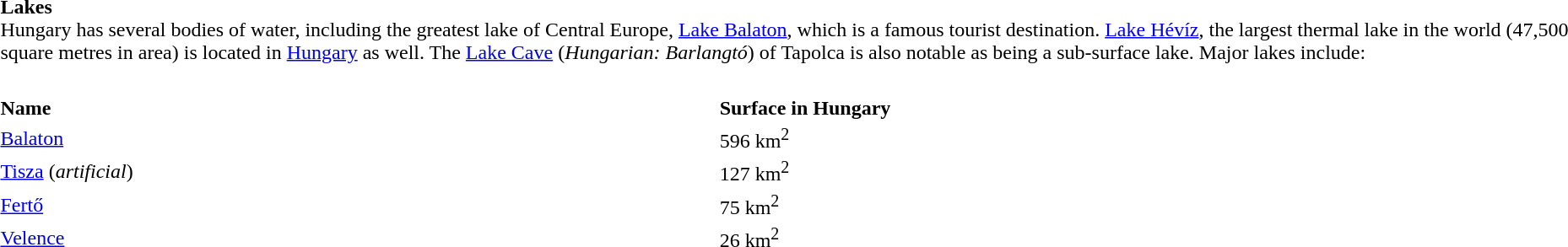<table border=0 width=100%>
<tr>
<td colspan=2><strong>Lakes</strong><br>Hungary has several bodies of water, including the greatest lake of Central Europe, <a href='#'>Lake Balaton</a>, which is a famous tourist destination. <a href='#'>Lake Hévíz</a>, the largest thermal lake in the world (47,500 square metres in area) is located in <a href='#'>Hungary</a> as well. The <a href='#'>Lake Cave</a> (<em>Hungarian: Barlangtó</em>) of Tapolca is also notable as being a sub-surface lake. Major lakes include:</td>
</tr>
<tr>
<td colspan=2> </td>
</tr>
<tr>
<td width=45%><strong>Name</strong></td>
<td><strong>Surface in Hungary</strong></td>
</tr>
<tr>
<td><a href='#'>Balaton</a></td>
<td>596 km<sup>2</sup></td>
</tr>
<tr>
<td><a href='#'>Tisza</a> (<em>artificial</em>)</td>
<td>127 km<sup>2</sup></td>
</tr>
<tr>
<td><a href='#'>Fertő</a></td>
<td>75 km<sup>2</sup></td>
</tr>
<tr>
<td><a href='#'>Velence</a></td>
<td>26 km<sup>2</sup></td>
</tr>
<tr>
</tr>
</table>
